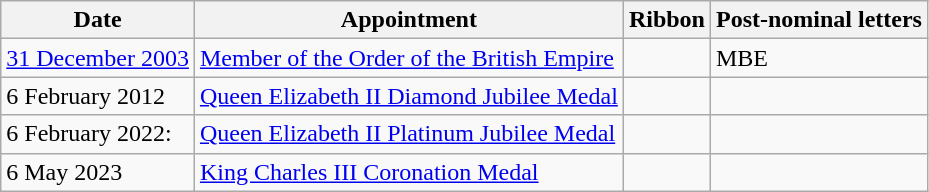<table class="wikitable sortable">
<tr>
<th>Date</th>
<th>Appointment</th>
<th>Ribbon</th>
<th>Post-nominal letters</th>
</tr>
<tr>
<td><a href='#'>31 December 2003</a></td>
<td><a href='#'>Member of the Order of the British Empire</a></td>
<td></td>
<td>MBE</td>
</tr>
<tr>
<td>6 February 2012</td>
<td><a href='#'>Queen Elizabeth II Diamond Jubilee Medal</a></td>
<td></td>
<td></td>
</tr>
<tr>
<td>6 February 2022:</td>
<td><a href='#'>Queen Elizabeth II Platinum Jubilee Medal</a></td>
<td></td>
<td></td>
</tr>
<tr>
<td>6 May 2023</td>
<td><a href='#'>King Charles III Coronation Medal</a></td>
<td></td>
<td></td>
</tr>
</table>
